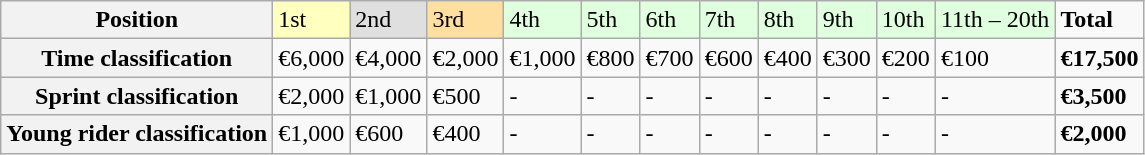<table class="wikitable">
<tr>
<th>Position</th>
<td bgcolor="#ffffbf">1st</td>
<td bgcolor="#dfdfdf">2nd</td>
<td bgcolor="#ffdf9f">3rd</td>
<td bgcolor="#dfffdf">4th</td>
<td bgcolor="#dfffdf">5th</td>
<td bgcolor="#dfffdf">6th</td>
<td bgcolor="#dfffdf">7th</td>
<td bgcolor="#dfffdf">8th</td>
<td bgcolor="#dfffdf">9th</td>
<td bgcolor="#dfffdf">10th</td>
<td bgcolor="#dfffdf">11th – 20th</td>
<td><strong>Total</strong></td>
</tr>
<tr>
<th>Time classification</th>
<td>€6,000</td>
<td>€4,000</td>
<td>€2,000</td>
<td>€1,000</td>
<td>€800</td>
<td>€700</td>
<td>€600</td>
<td>€400</td>
<td>€300</td>
<td>€200</td>
<td>€100</td>
<td><strong>€17,500</strong></td>
</tr>
<tr>
<th>Sprint classification</th>
<td>€2,000</td>
<td>€1,000</td>
<td>€500</td>
<td>-</td>
<td>-</td>
<td>-</td>
<td>-</td>
<td>-</td>
<td>-</td>
<td>-</td>
<td>-</td>
<td><strong>€3,500</strong></td>
</tr>
<tr>
<th>Young rider classification</th>
<td>€1,000</td>
<td>€600</td>
<td>€400</td>
<td>-</td>
<td>-</td>
<td>-</td>
<td>-</td>
<td>-</td>
<td>-</td>
<td>-</td>
<td>-</td>
<td><strong>€2,000</strong></td>
</tr>
</table>
